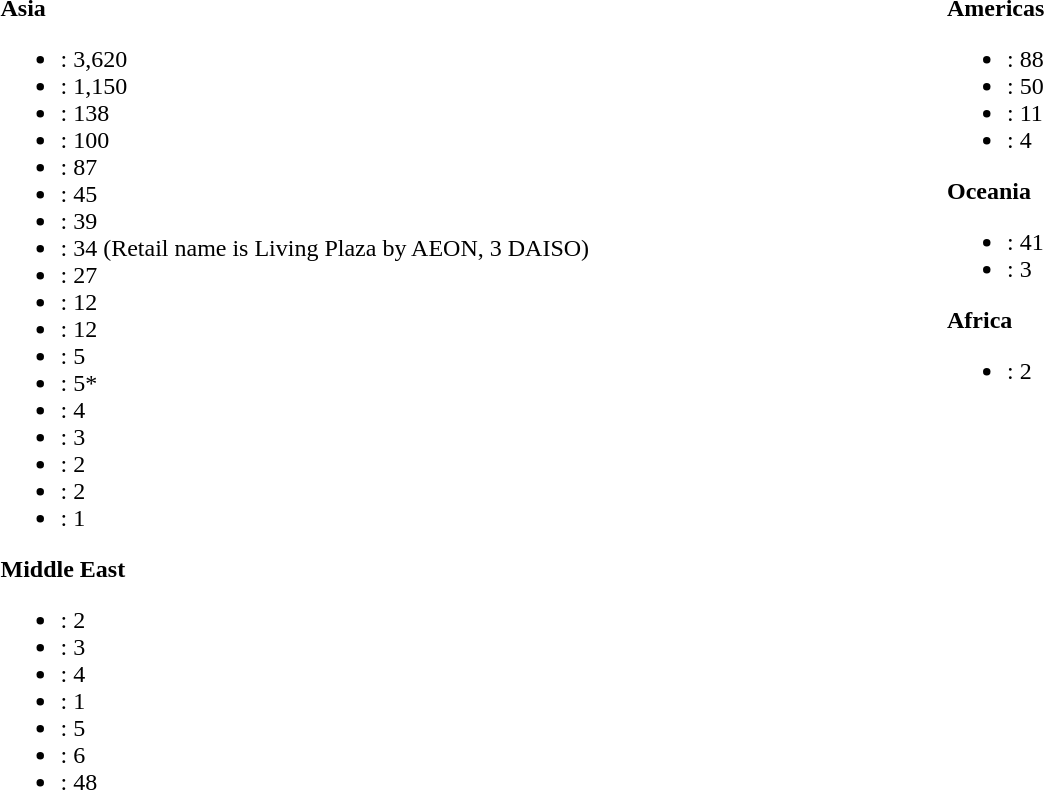<table>
<tr>
<td style="width:15%; vertical-align:top; text-align:left;"><br><strong>Asia</strong><ul><li>: 3,620</li><li>: 1,150</li><li>: 138</li><li>: 100</li><li>: 87</li><li>: 45</li><li>: 39</li><li>: 34 (Retail name is Living Plaza by AEON, 3 DAISO)</li><li>: 27</li><li>: 12</li><li>: 12</li><li>: 5</li><li>: 5*</li><li>: 4</li><li>: 3</li><li>: 2</li><li>: 2</li><li>: 1</li></ul><strong>Middle East</strong><ul><li>: 2</li><li>: 3</li><li>: 4</li><li>: 1</li><li>: 5</li><li>: 6</li><li>: 48</li></ul></td>
<td style="width:15%; vertical-align:top; text-align:left;"><br><strong>Americas</strong><ul><li>: 88</li><li>: 50</li><li>: 11</li><li>: 4</li></ul><strong>Oceania</strong><ul><li>: 41</li><li>: 3</li></ul><strong>Africa</strong><ul><li>: 2</li></ul></td>
</tr>
<tr>
</tr>
</table>
